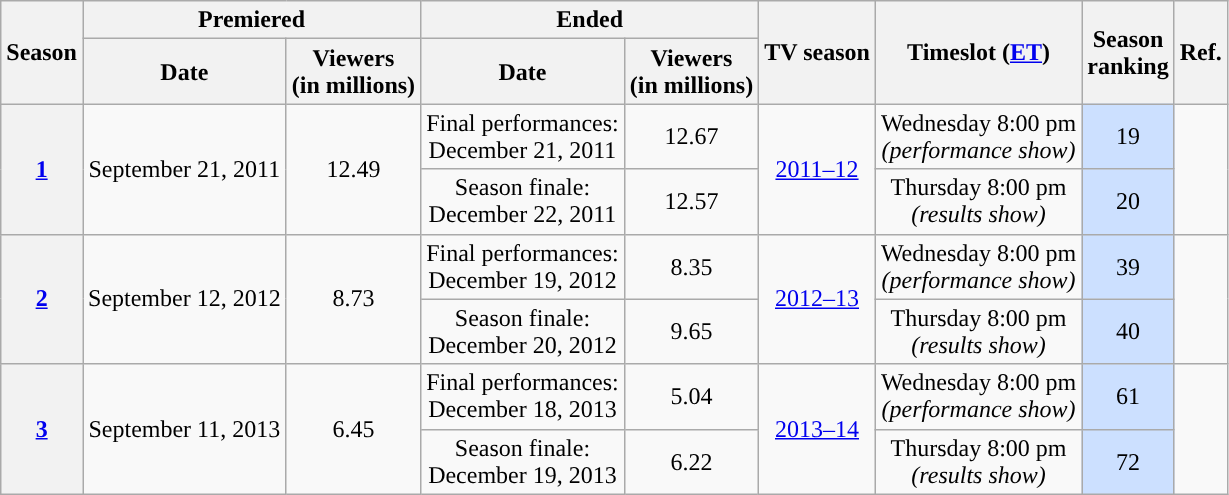<table class="wikitable plainrowheaders" style="text-align:center;">
<tr>
<th rowspan=2>Season</th>
<th colspan=2>Premiered</th>
<th colspan=2>Ended</th>
<th rowspan="2">TV season</th>
<th rowspan=2>Timeslot (<a href='#'>ET</a>)</th>
<th background:#9cf;" rowspan="2">Season<br>ranking</th>
<th rowspan=2>Ref.</th>
</tr>
<tr>
<th>Date</th>
<th font-weight:bold; line-height:100%;">Viewers<br>(in millions)</th>
<th>Date</th>
<th font-weight:bold; line-height:100%;">Viewers<br>(in millions)</th>
</tr>
<tr>
<th rowspan=2><a href='#'>1</a></th>
<td rowspan=2>September 21, 2011</td>
<td rowspan=2>12.49</td>
<td>Final performances:<br>December 21, 2011</td>
<td>12.67</td>
<td rowspan=2><a href='#'>2011–12</a></td>
<td>Wednesday 8:00 pm<br><em>(performance show)</em></td>
<td style="background:#cce0ff;text-align:center">19</td>
<td rowspan="2"></td>
</tr>
<tr>
<td>Season finale:<br>December 22, 2011</td>
<td>12.57</td>
<td>Thursday 8:00 pm<br><em>(results show)</em></td>
<td style="background:#cce0ff">20</td>
</tr>
<tr>
<th rowspan=2><a href='#'>2</a></th>
<td rowspan=2>September 12, 2012</td>
<td rowspan=2>8.73</td>
<td>Final performances:<br>December 19, 2012</td>
<td>8.35</td>
<td rowspan=2><a href='#'>2012–13</a></td>
<td>Wednesday 8:00 pm<br><em>(performance show)</em></td>
<td style="background:#cce0ff;text-align:center">39</td>
<td rowspan="2" style="text-align:center"></td>
</tr>
<tr>
<td>Season finale:<br>December 20, 2012</td>
<td>9.65</td>
<td>Thursday 8:00 pm<br><em>(results show)</em></td>
<td style="background:#cce0ff;">40</td>
</tr>
<tr>
<th rowspan=2><a href='#'>3</a></th>
<td rowspan=2>September 11, 2013</td>
<td rowspan=2>6.45</td>
<td>Final performances:<br>December 18, 2013</td>
<td>5.04</td>
<td rowspan=2><a href='#'>2013–14</a></td>
<td>Wednesday 8:00 pm<br><em>(performance show)</em></td>
<td style="background:#cce0ff;">61</td>
<td rowspan="2"></td>
</tr>
<tr>
<td>Season finale:<br>December 19, 2013</td>
<td>6.22</td>
<td>Thursday 8:00 pm<br><em>(results show)</em></td>
<td style="background:#cce0ff;">72</td>
</tr>
</table>
